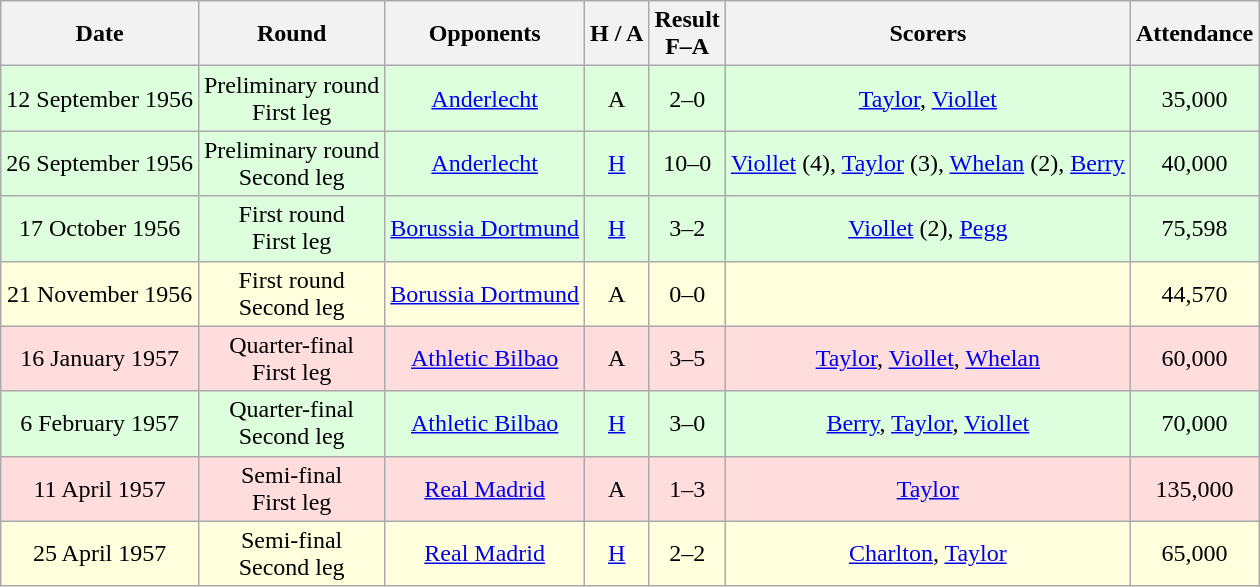<table class="wikitable" style="text-align:center">
<tr>
<th>Date</th>
<th>Round</th>
<th>Opponents</th>
<th>H / A</th>
<th>Result<br>F–A</th>
<th>Scorers</th>
<th>Attendance</th>
</tr>
<tr bgcolor="#ddffdd">
<td>12 September 1956</td>
<td>Preliminary round<br>First leg</td>
<td><a href='#'>Anderlecht</a></td>
<td>A</td>
<td>2–0</td>
<td><a href='#'>Taylor</a>, <a href='#'>Viollet</a></td>
<td>35,000</td>
</tr>
<tr bgcolor="#ddffdd">
<td>26 September 1956</td>
<td>Preliminary round<br>Second leg</td>
<td><a href='#'>Anderlecht</a></td>
<td><a href='#'>H</a></td>
<td>10–0</td>
<td><a href='#'>Viollet</a> (4), <a href='#'>Taylor</a> (3), <a href='#'>Whelan</a> (2), <a href='#'>Berry</a></td>
<td>40,000</td>
</tr>
<tr bgcolor="#ddffdd">
<td>17 October 1956</td>
<td>First round<br>First leg</td>
<td><a href='#'>Borussia Dortmund</a></td>
<td><a href='#'>H</a></td>
<td>3–2</td>
<td><a href='#'>Viollet</a> (2), <a href='#'>Pegg</a></td>
<td>75,598</td>
</tr>
<tr bgcolor="#ffffdd">
<td>21 November 1956</td>
<td>First round<br>Second leg</td>
<td><a href='#'>Borussia Dortmund</a></td>
<td>A</td>
<td>0–0</td>
<td></td>
<td>44,570</td>
</tr>
<tr bgcolor="#ffdddd">
<td>16 January 1957</td>
<td>Quarter-final<br>First leg</td>
<td><a href='#'>Athletic Bilbao</a></td>
<td>A</td>
<td>3–5</td>
<td><a href='#'>Taylor</a>, <a href='#'>Viollet</a>, <a href='#'>Whelan</a></td>
<td>60,000</td>
</tr>
<tr bgcolor="#ddffdd">
<td>6 February 1957</td>
<td>Quarter-final<br>Second leg</td>
<td><a href='#'>Athletic Bilbao</a></td>
<td><a href='#'>H</a></td>
<td>3–0</td>
<td><a href='#'>Berry</a>, <a href='#'>Taylor</a>, <a href='#'>Viollet</a></td>
<td>70,000</td>
</tr>
<tr bgcolor="#ffdddd">
<td>11 April 1957</td>
<td>Semi-final<br>First leg</td>
<td><a href='#'>Real Madrid</a></td>
<td>A</td>
<td>1–3</td>
<td><a href='#'>Taylor</a></td>
<td>135,000</td>
</tr>
<tr bgcolor="#ffffdd">
<td>25 April 1957</td>
<td>Semi-final<br>Second leg</td>
<td><a href='#'>Real Madrid</a></td>
<td><a href='#'>H</a></td>
<td>2–2</td>
<td><a href='#'>Charlton</a>, <a href='#'>Taylor</a></td>
<td>65,000</td>
</tr>
</table>
